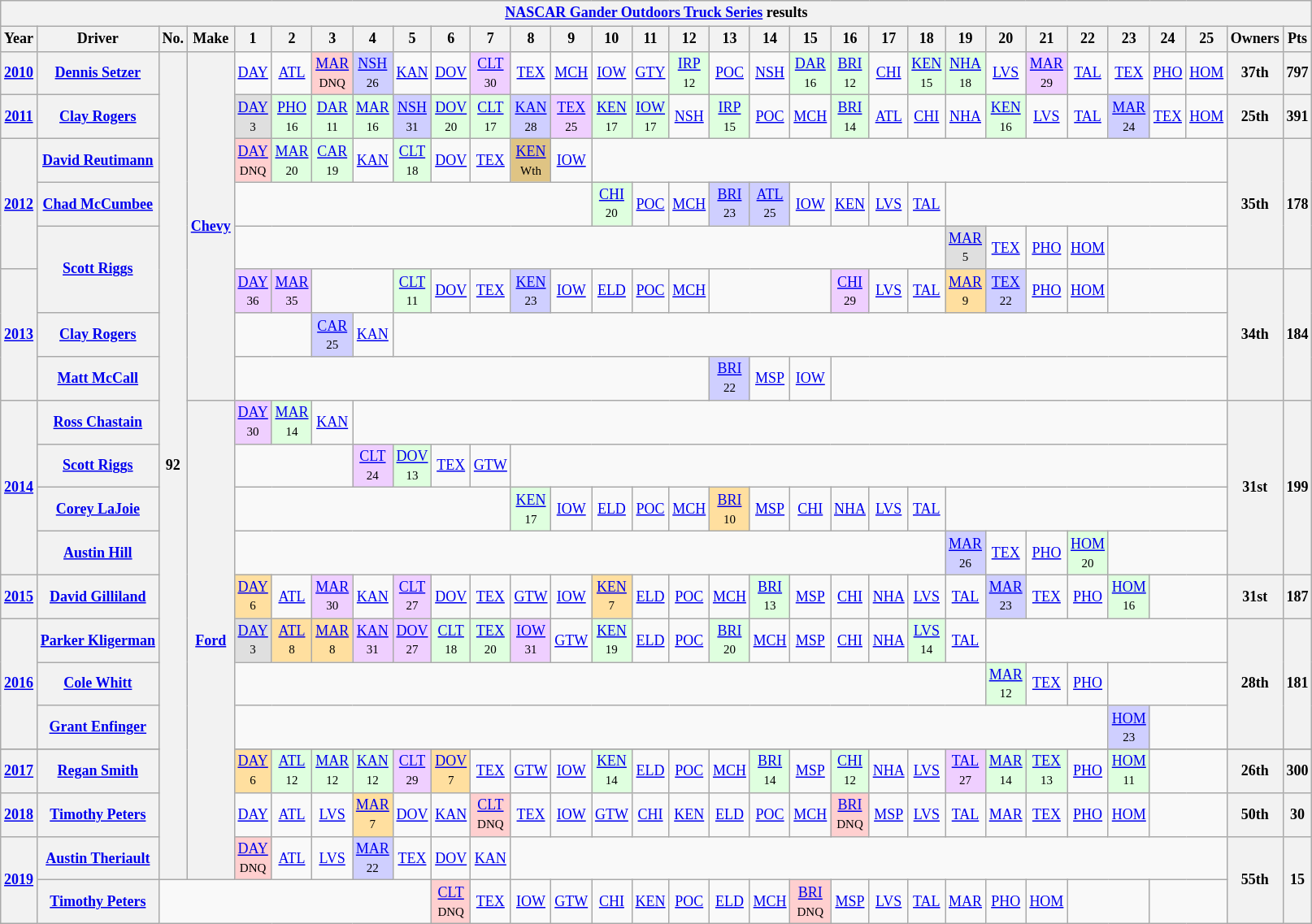<table class="wikitable" style="text-align:center; font-size:75%">
<tr>
<th colspan=45><a href='#'>NASCAR Gander Outdoors Truck Series</a> results</th>
</tr>
<tr>
<th>Year</th>
<th>Driver</th>
<th>No.</th>
<th>Make</th>
<th>1</th>
<th>2</th>
<th>3</th>
<th>4</th>
<th>5</th>
<th>6</th>
<th>7</th>
<th>8</th>
<th>9</th>
<th>10</th>
<th>11</th>
<th>12</th>
<th>13</th>
<th>14</th>
<th>15</th>
<th>16</th>
<th>17</th>
<th>18</th>
<th>19</th>
<th>20</th>
<th>21</th>
<th>22</th>
<th>23</th>
<th>24</th>
<th>25</th>
<th>Owners</th>
<th>Pts</th>
</tr>
<tr>
<th><a href='#'>2010</a></th>
<th><a href='#'>Dennis Setzer</a></th>
<th rowspan=20>92</th>
<th rowspan=8><a href='#'>Chevy</a></th>
<td><a href='#'>DAY</a></td>
<td><a href='#'>ATL</a></td>
<td style="background:#FFCFCF;"><a href='#'>MAR</a><br><small>DNQ</small></td>
<td style="background:#CFCFFF;"><a href='#'>NSH</a><br><small>26</small></td>
<td><a href='#'>KAN</a></td>
<td><a href='#'>DOV</a></td>
<td style="background:#EFCFFF;"><a href='#'>CLT</a><br><small>30</small></td>
<td><a href='#'>TEX</a></td>
<td><a href='#'>MCH</a></td>
<td><a href='#'>IOW</a></td>
<td><a href='#'>GTY</a></td>
<td style="background:#DFFFDF;"><a href='#'>IRP</a><br><small>12</small></td>
<td><a href='#'>POC</a></td>
<td><a href='#'>NSH</a></td>
<td style="background:#DFFFDF;"><a href='#'>DAR</a><br><small>16</small></td>
<td style="background:#DFFFDF;"><a href='#'>BRI</a><br><small>12</small></td>
<td><a href='#'>CHI</a></td>
<td style="background:#DFFFDF;"><a href='#'>KEN</a><br><small>15</small></td>
<td style="background:#DFFFDF;"><a href='#'>NHA</a><br><small>18</small></td>
<td><a href='#'>LVS</a></td>
<td style="background:#EFCFFF;"><a href='#'>MAR</a><br><small>29</small></td>
<td><a href='#'>TAL</a></td>
<td><a href='#'>TEX</a></td>
<td><a href='#'>PHO</a></td>
<td><a href='#'>HOM</a></td>
<th>37th</th>
<th>797</th>
</tr>
<tr>
<th><a href='#'>2011</a></th>
<th><a href='#'>Clay Rogers</a></th>
<td style="background:#DFDFDF;"><a href='#'>DAY</a><br><small>3</small></td>
<td style="background:#DFFFDF;"><a href='#'>PHO</a><br><small>16</small></td>
<td style="background:#DFFFDF;"><a href='#'>DAR</a><br><small>11</small></td>
<td style="background:#DFFFDF;"><a href='#'>MAR</a><br><small>16</small></td>
<td style="background:#CFCFFF;"><a href='#'>NSH</a><br><small>31</small></td>
<td style="background:#DFFFDF;"><a href='#'>DOV</a><br><small>20</small></td>
<td style="background:#DFFFDF;"><a href='#'>CLT</a><br><small>17</small></td>
<td style="background:#CFCFFF;"><a href='#'>KAN</a><br><small>28</small></td>
<td style="background:#EFCFFF;"><a href='#'>TEX</a><br><small>25</small></td>
<td style="background:#DFFFDF;"><a href='#'>KEN</a><br><small>17</small></td>
<td style="background:#DFFFDF;"><a href='#'>IOW</a><br><small>17</small></td>
<td><a href='#'>NSH</a></td>
<td style="background:#DFFFDF;"><a href='#'>IRP</a><br><small>15</small></td>
<td><a href='#'>POC</a></td>
<td><a href='#'>MCH</a></td>
<td style="background:#DFFFDF;"><a href='#'>BRI</a><br><small>14</small></td>
<td><a href='#'>ATL</a></td>
<td><a href='#'>CHI</a></td>
<td><a href='#'>NHA</a></td>
<td style="background:#DFFFDF;"><a href='#'>KEN</a><br><small>16</small></td>
<td><a href='#'>LVS</a></td>
<td><a href='#'>TAL</a></td>
<td style="background:#CFCFFF;"><a href='#'>MAR</a><br><small>24</small></td>
<td><a href='#'>TEX</a></td>
<td><a href='#'>HOM</a></td>
<th>25th</th>
<th>391</th>
</tr>
<tr>
<th rowspan=3><a href='#'>2012</a></th>
<th><a href='#'>David Reutimann</a></th>
<td style="background:#FFCFCF;"><a href='#'>DAY</a><br><small>DNQ</small></td>
<td style="background:#DFFFDF;"><a href='#'>MAR</a><br><small>20</small></td>
<td style="background:#DFFFDF;"><a href='#'>CAR</a><br><small>19</small></td>
<td><a href='#'>KAN</a></td>
<td style="background:#DFFFDF;"><a href='#'>CLT</a><br><small>18</small></td>
<td><a href='#'>DOV</a></td>
<td><a href='#'>TEX</a></td>
<td style="background:#DFC484;"><a href='#'>KEN</a><br><small>Wth</small></td>
<td><a href='#'>IOW</a></td>
<td colspan=16></td>
<th rowspan=3>35th</th>
<th rowspan=3>178</th>
</tr>
<tr>
<th><a href='#'>Chad McCumbee</a></th>
<td colspan=9></td>
<td style="background:#DFFFDF;"><a href='#'>CHI</a><br><small>20</small></td>
<td><a href='#'>POC</a></td>
<td><a href='#'>MCH</a></td>
<td style="background:#CFCFFF;"><a href='#'>BRI</a><br><small>23</small></td>
<td style="background:#CFCFFF;"><a href='#'>ATL</a><br><small>25</small></td>
<td><a href='#'>IOW</a></td>
<td><a href='#'>KEN</a></td>
<td><a href='#'>LVS</a></td>
<td><a href='#'>TAL</a></td>
<td colspan=7></td>
</tr>
<tr>
<th rowspan=2><a href='#'>Scott Riggs</a></th>
<td colspan=18></td>
<td style="background:#DFDFDF;"><a href='#'>MAR</a><br><small>5</small></td>
<td><a href='#'>TEX</a></td>
<td><a href='#'>PHO</a></td>
<td><a href='#'>HOM</a></td>
<td colspan=3></td>
</tr>
<tr>
<th rowspan=3><a href='#'>2013</a></th>
<td style="background:#EFCFFF;"><a href='#'>DAY</a><br><small>36</small></td>
<td style="background:#EFCFFF;"><a href='#'>MAR</a><br><small>35</small></td>
<td colspan=2></td>
<td style="background:#DFFFDF;"><a href='#'>CLT</a><br><small>11</small></td>
<td><a href='#'>DOV</a></td>
<td><a href='#'>TEX</a></td>
<td style="background:#CFCFFF;"><a href='#'>KEN</a><br><small>23</small></td>
<td><a href='#'>IOW</a></td>
<td><a href='#'>ELD</a></td>
<td><a href='#'>POC</a></td>
<td><a href='#'>MCH</a></td>
<td colspan=3></td>
<td style="background:#EFCFFF;"><a href='#'>CHI</a><br><small>29</small></td>
<td><a href='#'>LVS</a></td>
<td><a href='#'>TAL</a></td>
<td style="background:#FFDF9F;"><a href='#'>MAR</a><br><small>9</small></td>
<td style="background:#CFCFFF;"><a href='#'>TEX</a><br><small>22</small></td>
<td><a href='#'>PHO</a></td>
<td><a href='#'>HOM</a></td>
<td colspan=3></td>
<th rowspan=3>34th</th>
<th rowspan=3>184</th>
</tr>
<tr>
<th><a href='#'>Clay Rogers</a></th>
<td colspan=2></td>
<td style="background:#CFCFFF;"><a href='#'>CAR</a><br><small>25</small></td>
<td><a href='#'>KAN</a></td>
<td colspan=21></td>
</tr>
<tr>
<th><a href='#'>Matt McCall</a></th>
<td colspan=12></td>
<td style="background:#CFCFFF;"><a href='#'>BRI</a><br><small>22</small></td>
<td><a href='#'>MSP</a></td>
<td><a href='#'>IOW</a></td>
<td colspan=10></td>
</tr>
<tr>
<th rowspan=4><a href='#'>2014</a></th>
<th><a href='#'>Ross Chastain</a></th>
<th rowspan=12><a href='#'>Ford</a></th>
<td style="background:#EFCFFF;"><a href='#'>DAY</a><br><small>30</small></td>
<td style="background:#DFFFDF;"><a href='#'>MAR</a><br><small>14</small></td>
<td><a href='#'>KAN</a></td>
<td colspan=22></td>
<th rowspan=4>31st</th>
<th rowspan=4>199</th>
</tr>
<tr>
<th><a href='#'>Scott Riggs</a></th>
<td colspan=3></td>
<td style="background:#EFCFFF;"><a href='#'>CLT</a><br><small>24</small></td>
<td style="background:#DFFFDF;"><a href='#'>DOV</a><br><small>13</small></td>
<td><a href='#'>TEX</a></td>
<td><a href='#'>GTW</a></td>
<td colspan=20></td>
</tr>
<tr>
<th><a href='#'>Corey LaJoie</a></th>
<td colspan=7></td>
<td style="background:#DFFFDF;"><a href='#'>KEN</a><br><small>17</small></td>
<td><a href='#'>IOW</a></td>
<td><a href='#'>ELD</a></td>
<td><a href='#'>POC</a></td>
<td><a href='#'>MCH</a></td>
<td style="background:#FFDF9F;"><a href='#'>BRI</a><br><small>10</small></td>
<td><a href='#'>MSP</a></td>
<td><a href='#'>CHI</a></td>
<td><a href='#'>NHA</a></td>
<td><a href='#'>LVS</a></td>
<td><a href='#'>TAL</a></td>
<td colspan=7></td>
</tr>
<tr>
<th><a href='#'>Austin Hill</a></th>
<td colspan=18></td>
<td style="background:#CFCFFF;"><a href='#'>MAR</a><br><small>26</small></td>
<td><a href='#'>TEX</a></td>
<td><a href='#'>PHO</a></td>
<td style="background:#DFFFDF;"><a href='#'>HOM</a><br><small>20</small></td>
<td colspan=3></td>
</tr>
<tr>
<th><a href='#'>2015</a></th>
<th><a href='#'>David Gilliland</a></th>
<td style="background:#FFDF9F;"><a href='#'>DAY</a><br><small>6</small></td>
<td><a href='#'>ATL</a></td>
<td style="background:#EFCFFF;"><a href='#'>MAR</a><br><small>30</small></td>
<td><a href='#'>KAN</a></td>
<td style="background:#EFCFFF;"><a href='#'>CLT</a><br><small>27</small></td>
<td><a href='#'>DOV</a></td>
<td><a href='#'>TEX</a></td>
<td><a href='#'>GTW</a></td>
<td><a href='#'>IOW</a></td>
<td style="background:#FFDF9F;"><a href='#'>KEN</a><br><small>7</small></td>
<td><a href='#'>ELD</a></td>
<td><a href='#'>POC</a></td>
<td><a href='#'>MCH</a></td>
<td style="background:#DFFFDF;"><a href='#'>BRI</a><br><small>13</small></td>
<td><a href='#'>MSP</a></td>
<td><a href='#'>CHI</a></td>
<td><a href='#'>NHA</a></td>
<td><a href='#'>LVS</a></td>
<td><a href='#'>TAL</a></td>
<td style="background:#CFCFFF;"><a href='#'>MAR</a><br><small>23</small></td>
<td><a href='#'>TEX</a></td>
<td><a href='#'>PHO</a></td>
<td style="background:#DFFFDF;"><a href='#'>HOM</a><br><small>16</small></td>
<td colspan=2></td>
<th>31st</th>
<th>187</th>
</tr>
<tr>
<th rowspan=3><a href='#'>2016</a></th>
<th><a href='#'>Parker Kligerman</a></th>
<td style="background:#DFDFDF;"><a href='#'>DAY</a><br><small>3</small></td>
<td style="background:#FFDF9F;"><a href='#'>ATL</a><br><small>8</small></td>
<td style="background:#FFDF9F;"><a href='#'>MAR</a><br><small>8</small></td>
<td style="background:#EFCFFF;"><a href='#'>KAN</a><br><small>31</small></td>
<td style="background:#EFCFFF;"><a href='#'>DOV</a><br><small>27</small></td>
<td style="background:#DFFFDF;"><a href='#'>CLT</a><br><small>18</small></td>
<td style="background:#DFFFDF;"><a href='#'>TEX</a><br><small>20</small></td>
<td style="background:#EFCFFF;"><a href='#'>IOW</a><br><small>31</small></td>
<td><a href='#'>GTW</a></td>
<td style="background:#DFFFDF;"><a href='#'>KEN</a><br><small>19</small></td>
<td><a href='#'>ELD</a></td>
<td><a href='#'>POC</a></td>
<td style="background:#DFFFDF;"><a href='#'>BRI</a><br><small>20</small></td>
<td><a href='#'>MCH</a></td>
<td><a href='#'>MSP</a></td>
<td><a href='#'>CHI</a></td>
<td><a href='#'>NHA</a></td>
<td style="background:#DFFFDF;"><a href='#'>LVS</a><br><small>14</small></td>
<td><a href='#'>TAL</a></td>
<td colspan=6></td>
<th rowspan=3>28th</th>
<th rowspan=3>181</th>
</tr>
<tr>
<th><a href='#'>Cole Whitt</a></th>
<td colspan=19></td>
<td style="background:#DFFFDF;"><a href='#'>MAR</a><br><small>12</small></td>
<td><a href='#'>TEX</a></td>
<td><a href='#'>PHO</a></td>
<td colspan=3></td>
</tr>
<tr>
<th><a href='#'>Grant Enfinger</a></th>
<td colspan=22></td>
<td style="background:#CFCFFF;"><a href='#'>HOM</a><br><small>23</small></td>
<td colspan=2></td>
</tr>
<tr>
</tr>
<tr>
<th><a href='#'>2017</a></th>
<th><a href='#'>Regan Smith</a></th>
<td style="background:#FFDF9F;"><a href='#'>DAY</a><br><small>6</small></td>
<td style="background:#DFFFDF;"><a href='#'>ATL</a><br><small>12</small></td>
<td style="background:#DFFFDF;"><a href='#'>MAR</a><br><small>12</small></td>
<td style="background:#DFFFDF;"><a href='#'>KAN</a><br><small>12</small></td>
<td style="background:#EFCFFF;"><a href='#'>CLT</a><br><small>29</small></td>
<td style="background:#FFDF9F;"><a href='#'>DOV</a><br><small>7</small></td>
<td><a href='#'>TEX</a></td>
<td><a href='#'>GTW</a></td>
<td><a href='#'>IOW</a></td>
<td style="background:#DFFFDF;"><a href='#'>KEN</a><br><small>14</small></td>
<td><a href='#'>ELD</a></td>
<td><a href='#'>POC</a></td>
<td><a href='#'>MCH</a></td>
<td style="background:#DFFFDF;"><a href='#'>BRI</a><br><small>14</small></td>
<td><a href='#'>MSP</a></td>
<td style="background:#DFFFDF;"><a href='#'>CHI</a><br><small>12</small></td>
<td><a href='#'>NHA</a></td>
<td><a href='#'>LVS</a></td>
<td style="background:#EFCFFF;"><a href='#'>TAL</a><br><small>27</small></td>
<td style="background:#DFFFDF;"><a href='#'>MAR</a><br><small>14</small></td>
<td style="background:#DFFFDF;"><a href='#'>TEX</a><br><small>13</small></td>
<td><a href='#'>PHO</a></td>
<td style="background:#DFFFDF;"><a href='#'>HOM</a><br><small>11</small></td>
<td colspan=2></td>
<th>26th</th>
<th>300</th>
</tr>
<tr>
<th><a href='#'>2018</a></th>
<th><a href='#'>Timothy Peters</a></th>
<td><a href='#'>DAY</a></td>
<td><a href='#'>ATL</a></td>
<td><a href='#'>LVS</a></td>
<td style="background:#FFDF9F;"><a href='#'>MAR</a><br><small>7</small></td>
<td><a href='#'>DOV</a></td>
<td><a href='#'>KAN</a></td>
<td style="background:#FFCFCF;"><a href='#'>CLT</a><br><small>DNQ</small></td>
<td><a href='#'>TEX</a></td>
<td><a href='#'>IOW</a></td>
<td><a href='#'>GTW</a></td>
<td><a href='#'>CHI</a></td>
<td><a href='#'>KEN</a></td>
<td><a href='#'>ELD</a></td>
<td><a href='#'>POC</a></td>
<td><a href='#'>MCH</a></td>
<td style="background:#FFCFCF;"><a href='#'>BRI</a><br><small>DNQ</small></td>
<td><a href='#'>MSP</a></td>
<td><a href='#'>LVS</a></td>
<td><a href='#'>TAL</a></td>
<td><a href='#'>MAR</a></td>
<td><a href='#'>TEX</a></td>
<td><a href='#'>PHO</a></td>
<td><a href='#'>HOM</a></td>
<td colspan=2></td>
<th>50th</th>
<th>30</th>
</tr>
<tr>
<th rowspan=2><a href='#'>2019</a></th>
<th><a href='#'>Austin Theriault</a></th>
<td style="background:#FFCFCF;"><a href='#'>DAY</a><br><small>DNQ</small></td>
<td><a href='#'>ATL</a></td>
<td><a href='#'>LVS</a></td>
<td style="background:#CFCFFF;"><a href='#'>MAR</a><br><small>22</small></td>
<td><a href='#'>TEX</a></td>
<td><a href='#'>DOV</a></td>
<td><a href='#'>KAN</a></td>
<td colspan=18></td>
<th rowspan=2>55th</th>
<th rowspan=2>15</th>
</tr>
<tr>
<th><a href='#'>Timothy Peters</a></th>
<td colspan=7></td>
<td style="background:#FFCFCF;"><a href='#'>CLT</a><br><small>DNQ</small></td>
<td><a href='#'>TEX</a></td>
<td><a href='#'>IOW</a></td>
<td><a href='#'>GTW</a></td>
<td><a href='#'>CHI</a></td>
<td><a href='#'>KEN</a></td>
<td><a href='#'>POC</a></td>
<td><a href='#'>ELD</a></td>
<td><a href='#'>MCH</a></td>
<td style="background:#FFCFCF;"><a href='#'>BRI</a><br><small>DNQ</small></td>
<td><a href='#'>MSP</a></td>
<td><a href='#'>LVS</a></td>
<td><a href='#'>TAL</a></td>
<td><a href='#'>MAR</a></td>
<td><a href='#'>PHO</a></td>
<td><a href='#'>HOM</a></td>
<td colspan=2></td>
</tr>
</table>
